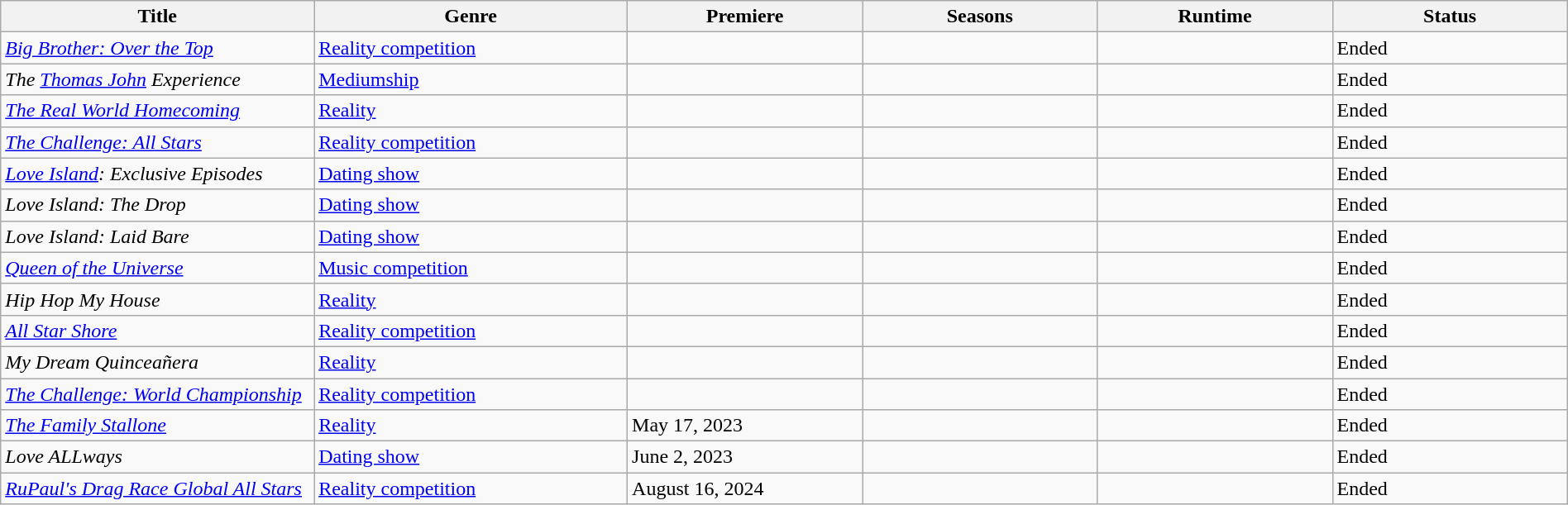<table class="wikitable sortable" style="width:100%;">
<tr>
<th style="width:20%;">Title</th>
<th style="width:20%;">Genre</th>
<th style="width:15%;">Premiere</th>
<th style="width:15%;">Seasons</th>
<th style="width:15%;">Runtime</th>
<th style="width:15%;">Status</th>
</tr>
<tr>
<td><em><a href='#'>Big Brother: Over the Top</a></em></td>
<td><a href='#'>Reality competition</a></td>
<td></td>
<td></td>
<td></td>
<td>Ended</td>
</tr>
<tr>
<td><em>The <a href='#'>Thomas John</a> Experience</em></td>
<td><a href='#'>Mediumship</a></td>
<td></td>
<td></td>
<td></td>
<td>Ended</td>
</tr>
<tr>
<td><em><a href='#'>The Real World Homecoming</a></em></td>
<td><a href='#'>Reality</a></td>
<td></td>
<td></td>
<td></td>
<td>Ended</td>
</tr>
<tr>
<td><em><a href='#'>The Challenge: All Stars</a></em></td>
<td><a href='#'>Reality competition</a></td>
<td></td>
<td></td>
<td></td>
<td>Ended</td>
</tr>
<tr>
<td><em><a href='#'>Love Island</a>: Exclusive Episodes</em></td>
<td><a href='#'>Dating show</a></td>
<td></td>
<td></td>
<td></td>
<td>Ended</td>
</tr>
<tr>
<td><em>Love Island: The Drop</em></td>
<td><a href='#'>Dating show</a></td>
<td></td>
<td></td>
<td></td>
<td>Ended</td>
</tr>
<tr>
<td><em>Love Island: Laid Bare</em></td>
<td><a href='#'>Dating show</a></td>
<td></td>
<td></td>
<td></td>
<td>Ended</td>
</tr>
<tr>
<td><em><a href='#'>Queen of the Universe</a></em></td>
<td><a href='#'>Music competition</a></td>
<td></td>
<td></td>
<td></td>
<td>Ended</td>
</tr>
<tr>
<td><em>Hip Hop My House</em></td>
<td><a href='#'>Reality</a></td>
<td></td>
<td></td>
<td></td>
<td>Ended</td>
</tr>
<tr>
<td><em><a href='#'>All Star Shore</a></em></td>
<td><a href='#'>Reality competition</a></td>
<td></td>
<td></td>
<td></td>
<td>Ended</td>
</tr>
<tr>
<td><em>My Dream Quinceañera</em></td>
<td><a href='#'>Reality</a></td>
<td></td>
<td></td>
<td></td>
<td>Ended</td>
</tr>
<tr>
<td><em><a href='#'>The Challenge: World Championship</a></em></td>
<td><a href='#'>Reality competition</a></td>
<td></td>
<td></td>
<td></td>
<td>Ended</td>
</tr>
<tr>
<td><em><a href='#'>The Family Stallone</a></em></td>
<td><a href='#'>Reality</a></td>
<td>May 17, 2023</td>
<td></td>
<td></td>
<td>Ended</td>
</tr>
<tr>
<td><em>Love ALLways</em></td>
<td><a href='#'>Dating show</a></td>
<td>June 2, 2023</td>
<td></td>
<td></td>
<td>Ended</td>
</tr>
<tr>
<td><em><a href='#'>RuPaul's Drag Race Global All Stars</a></em></td>
<td><a href='#'>Reality competition</a></td>
<td>August 16, 2024</td>
<td></td>
<td></td>
<td>Ended</td>
</tr>
</table>
